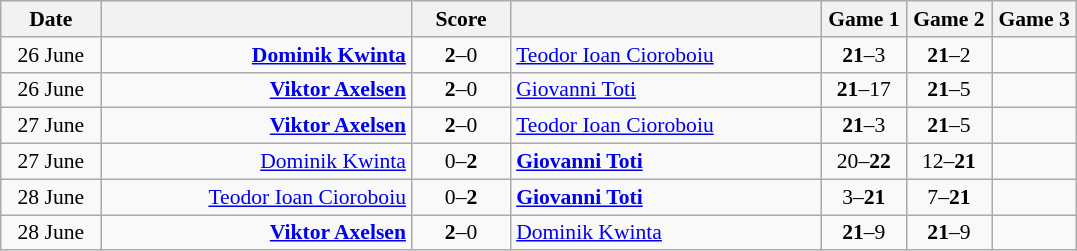<table class="wikitable" style="text-align: center; font-size:90% ">
<tr>
<th width="60">Date</th>
<th align="right" width="200"></th>
<th width="60">Score</th>
<th align="left" width="200"></th>
<th width="50">Game 1</th>
<th width="50">Game 2</th>
<th width="50">Game 3</th>
</tr>
<tr>
<td>26 June</td>
<td align="right"><strong><a href='#'>Dominik Kwinta</a> </strong></td>
<td align="center"><strong>2</strong>–0</td>
<td align="left"> <a href='#'>Teodor Ioan Cioroboiu</a></td>
<td><strong>21</strong>–3</td>
<td><strong>21</strong>–2</td>
<td></td>
</tr>
<tr>
<td>26 June</td>
<td align="right"><strong><a href='#'>Viktor Axelsen</a> </strong></td>
<td align="center"><strong>2</strong>–0</td>
<td align="left"> <a href='#'>Giovanni Toti</a></td>
<td><strong>21</strong>–17</td>
<td><strong>21</strong>–5</td>
<td></td>
</tr>
<tr>
<td>27 June</td>
<td align="right"><strong><a href='#'>Viktor Axelsen</a> </strong></td>
<td align="center"><strong>2</strong>–0</td>
<td align="left"> <a href='#'>Teodor Ioan Cioroboiu</a></td>
<td><strong>21</strong>–3</td>
<td><strong>21</strong>–5</td>
<td></td>
</tr>
<tr>
<td>27 June</td>
<td align="right"><a href='#'>Dominik Kwinta</a> </td>
<td align="center">0–<strong>2</strong></td>
<td align="left"><strong> <a href='#'>Giovanni Toti</a></strong></td>
<td>20–<strong>22</strong></td>
<td>12–<strong>21</strong></td>
<td></td>
</tr>
<tr>
<td>28 June</td>
<td align="right"><a href='#'>Teodor Ioan Cioroboiu</a> </td>
<td align="center">0–<strong>2</strong></td>
<td align="left"><strong> <a href='#'>Giovanni Toti</a></strong></td>
<td>3–<strong>21</strong></td>
<td>7–<strong>21</strong></td>
<td></td>
</tr>
<tr>
<td>28 June</td>
<td align="right"><strong><a href='#'>Viktor Axelsen</a> </strong></td>
<td align="center"><strong>2</strong>–0</td>
<td align="left"> <a href='#'>Dominik Kwinta</a></td>
<td><strong>21</strong>–9</td>
<td><strong>21</strong>–9</td>
<td></td>
</tr>
</table>
